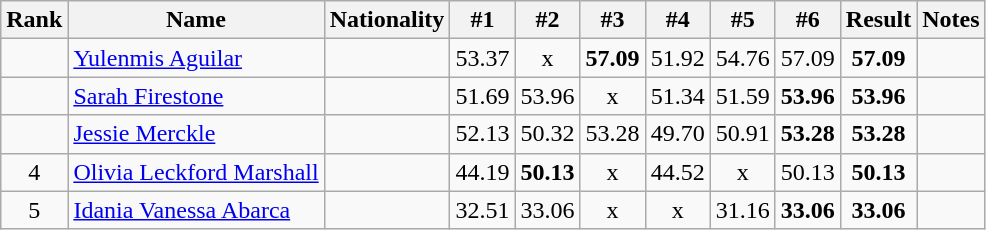<table class="wikitable sortable" style="text-align:center">
<tr>
<th>Rank</th>
<th>Name</th>
<th>Nationality</th>
<th>#1</th>
<th>#2</th>
<th>#3</th>
<th>#4</th>
<th>#5</th>
<th>#6</th>
<th>Result</th>
<th>Notes</th>
</tr>
<tr>
<td></td>
<td align=left><a href='#'>Yulenmis Aguilar</a></td>
<td align=left></td>
<td>53.37</td>
<td>x</td>
<td><strong>57.09</strong></td>
<td>51.92</td>
<td>54.76</td>
<td>57.09</td>
<td><strong>57.09</strong></td>
<td></td>
</tr>
<tr>
<td></td>
<td align=left><a href='#'>Sarah Firestone</a></td>
<td align=left></td>
<td>51.69</td>
<td>53.96</td>
<td>x</td>
<td>51.34</td>
<td>51.59</td>
<td><strong>53.96</strong></td>
<td><strong>53.96</strong></td>
<td></td>
</tr>
<tr>
<td></td>
<td align=left><a href='#'>Jessie Merckle</a></td>
<td align=left></td>
<td>52.13</td>
<td>50.32</td>
<td>53.28</td>
<td>49.70</td>
<td>50.91</td>
<td><strong>53.28</strong></td>
<td><strong>53.28</strong></td>
<td></td>
</tr>
<tr>
<td>4</td>
<td align=left><a href='#'>Olivia Leckford Marshall</a></td>
<td align=left></td>
<td>44.19</td>
<td><strong>50.13</strong></td>
<td>x</td>
<td>44.52</td>
<td>x</td>
<td>50.13</td>
<td><strong>50.13</strong></td>
<td></td>
</tr>
<tr>
<td>5</td>
<td align=left><a href='#'>Idania Vanessa Abarca</a></td>
<td align=left></td>
<td>32.51</td>
<td>33.06</td>
<td>x</td>
<td>x</td>
<td>31.16</td>
<td><strong>33.06</strong></td>
<td><strong>33.06</strong></td>
<td></td>
</tr>
</table>
